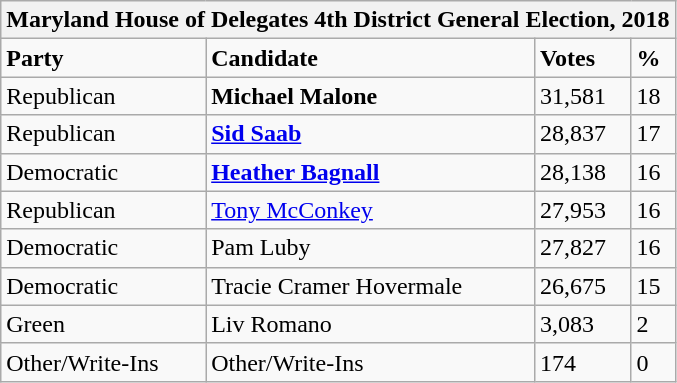<table class="wikitable">
<tr>
<th colspan="4">Maryland House of Delegates 4th District General Election, 2018</th>
</tr>
<tr>
<td><strong>Party</strong></td>
<td><strong>Candidate</strong></td>
<td><strong>Votes</strong></td>
<td><strong>%</strong></td>
</tr>
<tr>
<td>Republican</td>
<td><strong>Michael Malone</strong></td>
<td>31,581</td>
<td>18</td>
</tr>
<tr>
<td>Republican</td>
<td><strong><a href='#'>Sid Saab</a></strong></td>
<td>28,837</td>
<td>17</td>
</tr>
<tr>
<td>Democratic</td>
<td><strong><a href='#'>Heather Bagnall</a></strong></td>
<td>28,138</td>
<td>16</td>
</tr>
<tr>
<td>Republican</td>
<td><a href='#'>Tony McConkey</a></td>
<td>27,953</td>
<td>16</td>
</tr>
<tr>
<td>Democratic</td>
<td>Pam Luby</td>
<td>27,827</td>
<td>16</td>
</tr>
<tr>
<td>Democratic</td>
<td>Tracie Cramer Hovermale</td>
<td>26,675</td>
<td>15</td>
</tr>
<tr>
<td>Green</td>
<td>Liv Romano</td>
<td>3,083</td>
<td>2</td>
</tr>
<tr>
<td>Other/Write-Ins</td>
<td>Other/Write-Ins</td>
<td>174</td>
<td>0</td>
</tr>
</table>
